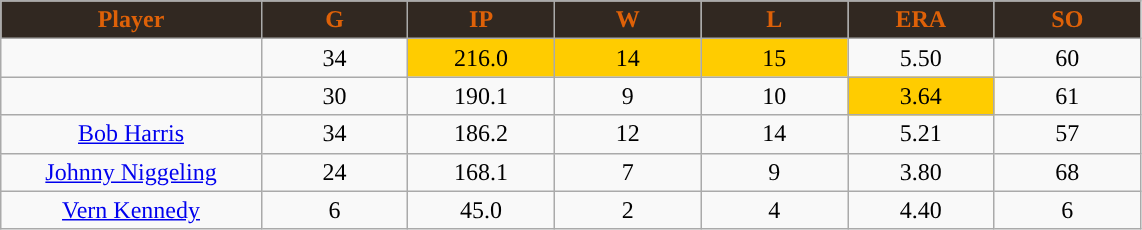<table class="wikitable sortable">
<tr>
<th style="background:#312821;color:#de6108;" width="16%">Player</th>
<th style="background:#312821;color:#de6108;" width="9%">G</th>
<th style="background:#312821;color:#de6108;" width="9%">IP</th>
<th style="background:#312821;color:#de6108;" width="9%">W</th>
<th style="background:#312821;color:#de6108;" width="9%">L</th>
<th style="background:#312821;color:#de6108;" width="9%">ERA</th>
<th style="background:#312821;color:#de6108;" width="9%">SO</th>
</tr>
<tr align="center">
<td></td>
<td>34</td>
<td style="background:#fc0;">216.0</td>
<td style="background:#fc0;">14</td>
<td style="background:#fc0;">15</td>
<td>5.50</td>
<td>60</td>
</tr>
<tr align="center">
<td></td>
<td>30</td>
<td>190.1</td>
<td>9</td>
<td>10</td>
<td style="background:#fc0;">3.64</td>
<td>61</td>
</tr>
<tr align="center">
<td><a href='#'>Bob Harris</a></td>
<td>34</td>
<td>186.2</td>
<td>12</td>
<td>14</td>
<td>5.21</td>
<td>57</td>
</tr>
<tr align="center">
<td><a href='#'>Johnny Niggeling</a></td>
<td>24</td>
<td>168.1</td>
<td>7</td>
<td>9</td>
<td>3.80</td>
<td>68</td>
</tr>
<tr align="center">
<td><a href='#'>Vern Kennedy</a></td>
<td>6</td>
<td>45.0</td>
<td>2</td>
<td>4</td>
<td>4.40</td>
<td>6</td>
</tr>
</table>
